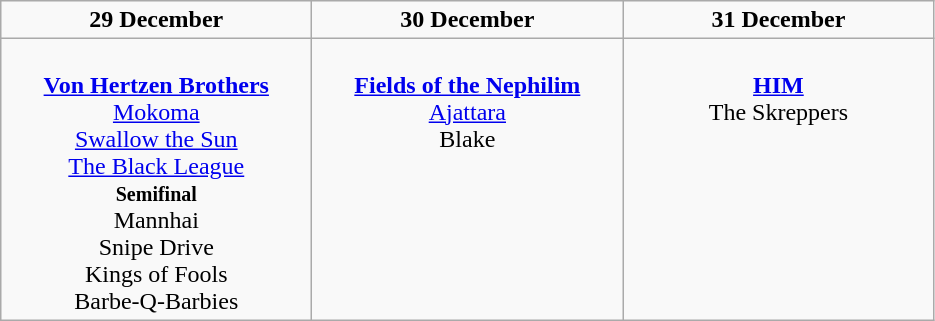<table class="wikitable">
<tr>
<td colspan="1" style="text-align:center;"><strong>29 December</strong></td>
<td colspan="1" style="text-align:center;"><strong>30 December</strong></td>
<td colspan="1" style="text-align:center;"><strong>31 December</strong></td>
</tr>
<tr>
<td style="text-align:center; vertical-align:top; width:200px;"><br><strong><a href='#'>Von Hertzen Brothers</a></strong><br>
<a href='#'>Mokoma</a><br>
<a href='#'>Swallow the Sun</a><br>
<a href='#'>The Black League</a><br>
<small><strong>Semifinal</strong></small><br>
Mannhai<br>
Snipe Drive<br>
Kings of Fools<br>
Barbe-Q-Barbies<br></td>
<td style="text-align:center; vertical-align:top; width:200px;"><br><strong><a href='#'>Fields of the Nephilim</a></strong><br>
<a href='#'>Ajattara</a><br>
Blake<br></td>
<td style="text-align:center; vertical-align:top; width:200px;"><br><strong><a href='#'>HIM</a></strong><br>
The Skreppers<br></td>
</tr>
</table>
